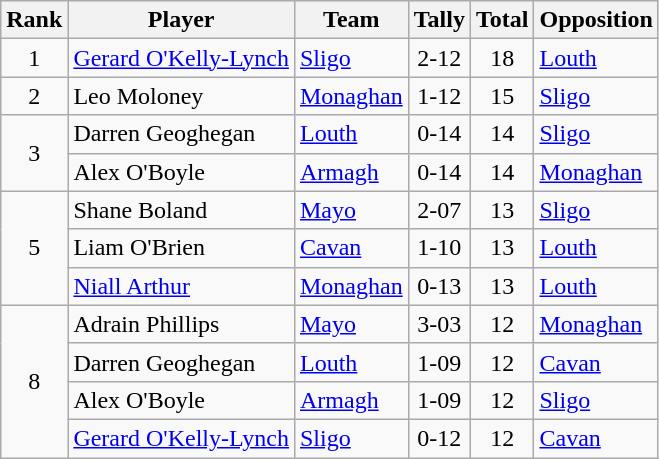<table class="wikitable">
<tr>
<th>Rank</th>
<th>Player</th>
<th>Team</th>
<th>Tally</th>
<th>Total</th>
<th>Opposition</th>
</tr>
<tr>
<td rowspan=1 align=center>1</td>
<td><a href='#'>Gerard O'Kelly-Lynch</a></td>
<td><a href='#'>Sligo</a></td>
<td align=center>2-12</td>
<td align=center>18</td>
<td><a href='#'>Louth</a></td>
</tr>
<tr>
<td rowspan=1 align=center>2</td>
<td>Leo Moloney</td>
<td><a href='#'>Monaghan</a></td>
<td align=center>1-12</td>
<td align=center>15</td>
<td><a href='#'>Sligo</a></td>
</tr>
<tr>
<td rowspan=2 align=center>3</td>
<td>Darren Geoghegan</td>
<td><a href='#'>Louth</a></td>
<td align=center>0-14</td>
<td align=center>14</td>
<td><a href='#'>Sligo</a></td>
</tr>
<tr>
<td>Alex O'Boyle</td>
<td><a href='#'>Armagh</a></td>
<td align=center>0-14</td>
<td align=center>14</td>
<td><a href='#'>Monaghan</a></td>
</tr>
<tr>
<td rowspan=3 align=center>5</td>
<td>Shane Boland</td>
<td><a href='#'>Mayo</a></td>
<td align=center>2-07</td>
<td align=center>13</td>
<td><a href='#'>Sligo</a></td>
</tr>
<tr>
<td>Liam O'Brien</td>
<td><a href='#'>Cavan</a></td>
<td align=center>1-10</td>
<td align=center>13</td>
<td><a href='#'>Louth</a></td>
</tr>
<tr>
<td><a href='#'>Niall Arthur</a></td>
<td><a href='#'>Monaghan</a></td>
<td align=center>0-13</td>
<td align=center>13</td>
<td><a href='#'>Louth</a></td>
</tr>
<tr>
<td rowspan=4 align=center>8</td>
<td>Adrain Phillips</td>
<td><a href='#'>Mayo</a></td>
<td align=center>3-03</td>
<td align=center>12</td>
<td><a href='#'>Monaghan</a></td>
</tr>
<tr>
<td>Darren Geoghegan</td>
<td><a href='#'>Louth</a></td>
<td align=center>1-09</td>
<td align=center>12</td>
<td><a href='#'>Cavan</a></td>
</tr>
<tr>
<td>Alex O'Boyle</td>
<td><a href='#'>Armagh</a></td>
<td align=center>1-09</td>
<td align=center>12</td>
<td><a href='#'>Sligo</a></td>
</tr>
<tr>
<td><a href='#'>Gerard O'Kelly-Lynch</a></td>
<td><a href='#'>Sligo</a></td>
<td align=center>0-12</td>
<td align=center>12</td>
<td><a href='#'>Cavan</a></td>
</tr>
</table>
